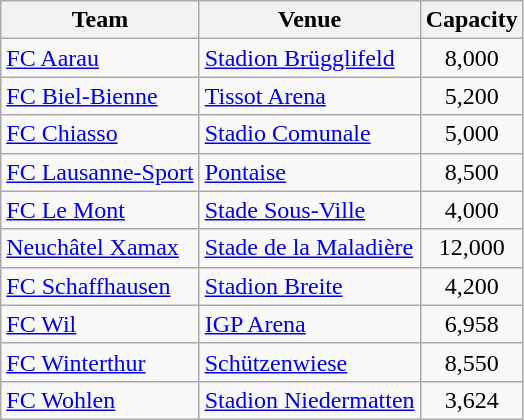<table class="wikitable sortable">
<tr>
<th>Team</th>
<th>Venue</th>
<th>Capacity</th>
</tr>
<tr>
<td><a href='#'>FC Aarau</a></td>
<td><a href='#'>Stadion Brügglifeld</a></td>
<td align="center">8,000</td>
</tr>
<tr>
<td><a href='#'>FC Biel-Bienne</a></td>
<td><a href='#'>Tissot Arena</a></td>
<td align="center">5,200</td>
</tr>
<tr>
<td><a href='#'>FC Chiasso</a></td>
<td><a href='#'>Stadio Comunale</a></td>
<td align="center">5,000</td>
</tr>
<tr>
<td><a href='#'>FC Lausanne-Sport</a></td>
<td><a href='#'>Pontaise</a></td>
<td align="center">8,500</td>
</tr>
<tr>
<td><a href='#'>FC Le Mont</a></td>
<td><a href='#'>Stade Sous-Ville</a></td>
<td align="center">4,000</td>
</tr>
<tr>
<td><a href='#'>Neuchâtel Xamax</a></td>
<td><a href='#'>Stade de la Maladière</a></td>
<td align="center">12,000</td>
</tr>
<tr>
<td><a href='#'>FC Schaffhausen</a></td>
<td><a href='#'>Stadion Breite</a></td>
<td align="center">4,200</td>
</tr>
<tr>
<td><a href='#'>FC Wil</a></td>
<td><a href='#'>IGP Arena</a></td>
<td align="center">6,958</td>
</tr>
<tr>
<td><a href='#'>FC Winterthur</a></td>
<td><a href='#'>Schützenwiese</a></td>
<td align="center">8,550</td>
</tr>
<tr>
<td><a href='#'>FC Wohlen</a></td>
<td><a href='#'>Stadion Niedermatten</a></td>
<td align="center">3,624</td>
</tr>
</table>
